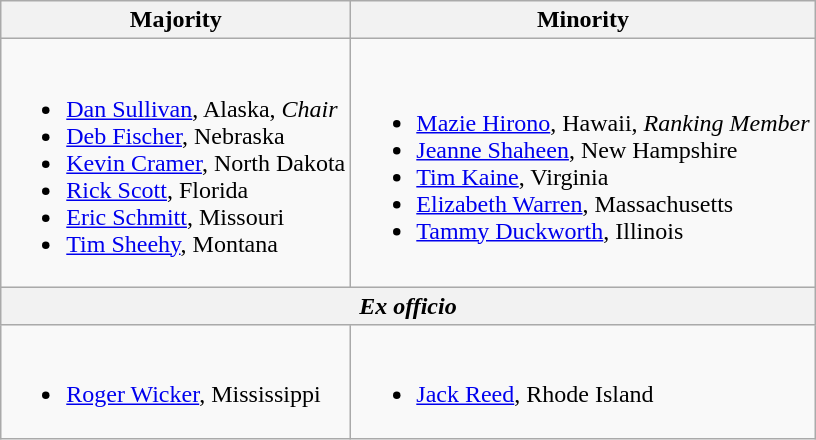<table class=wikitable>
<tr>
<th>Majority</th>
<th>Minority</th>
</tr>
<tr>
<td><br><ul><li><a href='#'>Dan Sullivan</a>, Alaska, <em>Chair</em></li><li><a href='#'>Deb Fischer</a>, Nebraska</li><li><a href='#'>Kevin Cramer</a>, North Dakota</li><li><a href='#'>Rick Scott</a>, Florida</li><li><a href='#'>Eric Schmitt</a>, Missouri</li><li><a href='#'>Tim Sheehy</a>, Montana</li></ul></td>
<td><br><ul><li><a href='#'>Mazie Hirono</a>, Hawaii, <em>Ranking Member</em></li><li><a href='#'>Jeanne Shaheen</a>, New Hampshire</li><li><a href='#'>Tim Kaine</a>, Virginia</li><li><a href='#'>Elizabeth Warren</a>, Massachusetts</li><li><a href='#'>Tammy Duckworth</a>, Illinois</li></ul></td>
</tr>
<tr>
<th colspan=2><em>Ex officio</em></th>
</tr>
<tr>
<td><br><ul><li><a href='#'>Roger Wicker</a>, Mississippi</li></ul></td>
<td><br><ul><li><a href='#'>Jack Reed</a>, Rhode Island</li></ul></td>
</tr>
</table>
